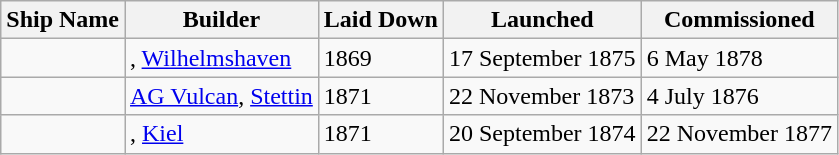<table class="sortable wikitable">
<tr>
<th>Ship Name</th>
<th>Builder</th>
<th>Laid Down</th>
<th>Launched</th>
<th>Commissioned</th>
</tr>
<tr>
<td></td>
<td>, <a href='#'>Wilhelmshaven</a></td>
<td>1869</td>
<td>17 September 1875</td>
<td>6 May 1878</td>
</tr>
<tr>
<td></td>
<td><a href='#'>AG Vulcan</a>, <a href='#'>Stettin</a></td>
<td>1871</td>
<td>22 November 1873</td>
<td>4 July 1876</td>
</tr>
<tr>
<td></td>
<td>, <a href='#'>Kiel</a></td>
<td>1871</td>
<td>20 September 1874</td>
<td>22 November 1877</td>
</tr>
</table>
